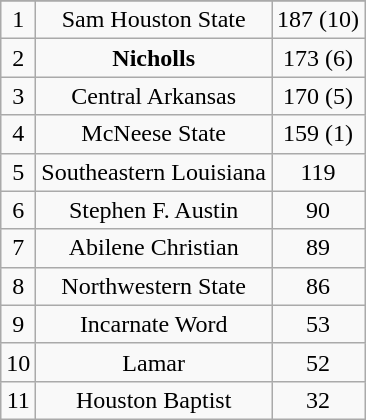<table class="wikitable">
<tr align="center">
</tr>
<tr align="center">
<td>1</td>
<td>Sam Houston State</td>
<td>187 (10)</td>
</tr>
<tr align="center">
<td>2</td>
<td><strong>Nicholls</strong></td>
<td>173 (6)</td>
</tr>
<tr align="center">
<td>3</td>
<td>Central Arkansas</td>
<td>170 (5)</td>
</tr>
<tr align="center">
<td>4</td>
<td>McNeese State</td>
<td>159 (1)</td>
</tr>
<tr align="center">
<td>5</td>
<td>Southeastern Louisiana</td>
<td>119</td>
</tr>
<tr align="center">
<td>6</td>
<td>Stephen F. Austin</td>
<td>90</td>
</tr>
<tr align="center">
<td>7</td>
<td>Abilene Christian</td>
<td>89</td>
</tr>
<tr align="center">
<td>8</td>
<td>Northwestern State</td>
<td>86</td>
</tr>
<tr align="center">
<td>9</td>
<td>Incarnate Word</td>
<td>53</td>
</tr>
<tr align="center">
<td>10</td>
<td>Lamar</td>
<td>52</td>
</tr>
<tr align="center">
<td>11</td>
<td>Houston Baptist</td>
<td>32</td>
</tr>
</table>
